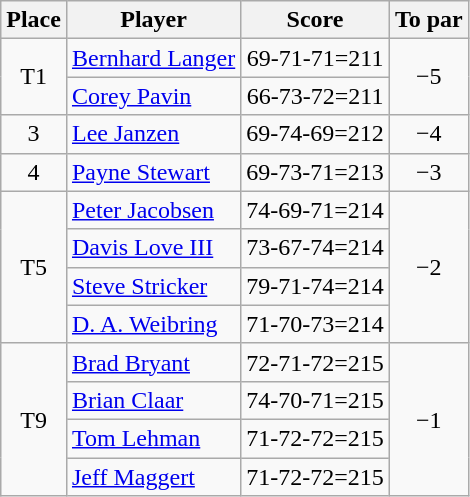<table class="wikitable">
<tr>
<th>Place</th>
<th>Player</th>
<th>Score</th>
<th>To par</th>
</tr>
<tr>
<td rowspan=2 align=center>T1</td>
<td> <a href='#'>Bernhard Langer</a></td>
<td align=center>69-71-71=211</td>
<td rowspan=2 align=center>−5</td>
</tr>
<tr>
<td> <a href='#'>Corey Pavin</a></td>
<td align=center>66-73-72=211</td>
</tr>
<tr>
<td align=center>3</td>
<td> <a href='#'>Lee Janzen</a></td>
<td align=center>69-74-69=212</td>
<td align=center>−4</td>
</tr>
<tr>
<td align=center>4</td>
<td> <a href='#'>Payne Stewart</a></td>
<td align=center>69-73-71=213</td>
<td align=center>−3</td>
</tr>
<tr>
<td rowspan=4 align=center>T5</td>
<td> <a href='#'>Peter Jacobsen</a></td>
<td align=center>74-69-71=214</td>
<td rowspan=4 align=center>−2</td>
</tr>
<tr>
<td> <a href='#'>Davis Love III</a></td>
<td align=center>73-67-74=214</td>
</tr>
<tr>
<td> <a href='#'>Steve Stricker</a></td>
<td align=center>79-71-74=214</td>
</tr>
<tr>
<td> <a href='#'>D. A. Weibring</a></td>
<td align=center>71-70-73=214</td>
</tr>
<tr>
<td rowspan=4 align=center>T9</td>
<td> <a href='#'>Brad Bryant</a></td>
<td align=center>72-71-72=215</td>
<td rowspan=4 align=center>−1</td>
</tr>
<tr>
<td> <a href='#'>Brian Claar</a></td>
<td align=center>74-70-71=215</td>
</tr>
<tr>
<td> <a href='#'>Tom Lehman</a></td>
<td align=center>71-72-72=215</td>
</tr>
<tr>
<td> <a href='#'>Jeff Maggert</a></td>
<td align=center>71-72-72=215</td>
</tr>
</table>
